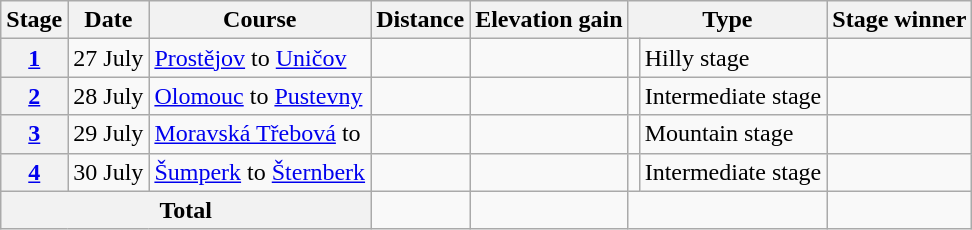<table class="wikitable">
<tr>
<th scope="col">Stage</th>
<th scope="col">Date</th>
<th scope="col">Course</th>
<th scope="col">Distance</th>
<th scope="col">Elevation gain</th>
<th scope="col" colspan="2">Type</th>
<th scope="col">Stage winner</th>
</tr>
<tr>
<th scope="row"><a href='#'>1</a></th>
<td style="text-align:center;">27 July</td>
<td><a href='#'>Prostějov</a> to <a href='#'>Uničov</a></td>
<td style="text-align:center;"></td>
<td style="text-align:center;"></td>
<td></td>
<td>Hilly stage</td>
<td></td>
</tr>
<tr>
<th scope="row"><a href='#'>2</a></th>
<td style="text-align:center;">28 July</td>
<td><a href='#'>Olomouc</a> to <a href='#'>Pustevny</a></td>
<td style="text-align:center;"></td>
<td style="text-align:center;"></td>
<td></td>
<td>Intermediate stage</td>
<td></td>
</tr>
<tr>
<th scope="row"><a href='#'>3</a></th>
<td style="text-align:center;">29 July</td>
<td><a href='#'>Moravská Třebová</a> to </td>
<td style="text-align:center;"></td>
<td style="text-align:center;"></td>
<td></td>
<td>Mountain stage</td>
<td></td>
</tr>
<tr>
<th scope="row"><a href='#'>4</a></th>
<td style="text-align:center;">30 July</td>
<td><a href='#'>Šumperk</a> to <a href='#'>Šternberk</a></td>
<td style="text-align:center;"></td>
<td style="text-align:center;"></td>
<td></td>
<td>Intermediate stage</td>
<td></td>
</tr>
<tr>
<th colspan="3">Total</th>
<td style="text-align:center;"></td>
<td style="text-align:center;"></td>
<td colspan="2"></td>
</tr>
</table>
